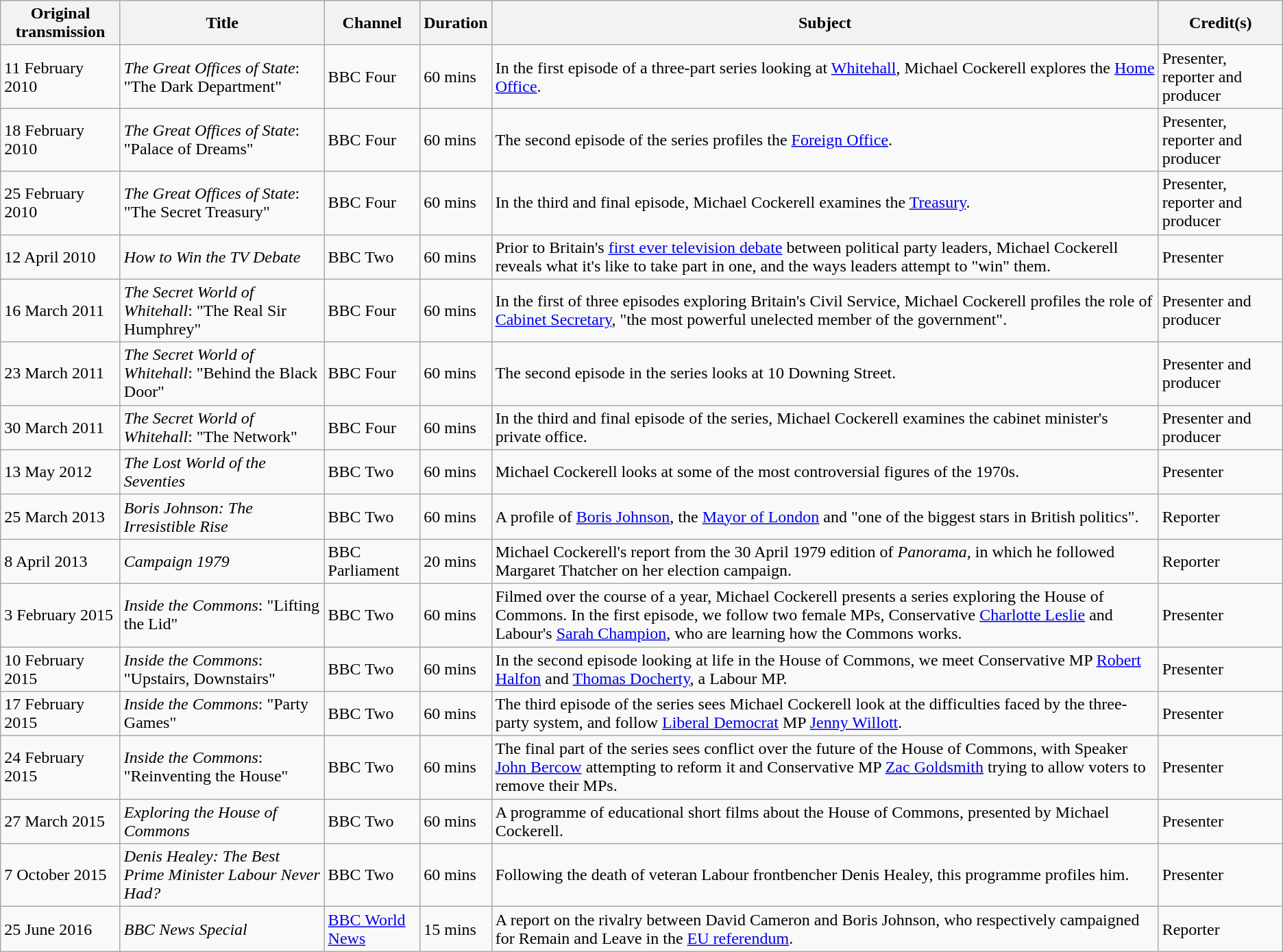<table class="wikitable">
<tr>
<th>Original transmission</th>
<th>Title</th>
<th>Channel</th>
<th>Duration</th>
<th>Subject</th>
<th>Credit(s)</th>
</tr>
<tr>
<td>11 February 2010</td>
<td><em>The Great Offices of State</em>: "The Dark Department"</td>
<td>BBC Four</td>
<td>60 mins</td>
<td>In the first episode of a three-part series looking at <a href='#'>Whitehall</a>, Michael Cockerell explores the <a href='#'>Home Office</a>.</td>
<td>Presenter, reporter and producer</td>
</tr>
<tr>
<td>18 February 2010</td>
<td><em>The Great Offices of State</em>: "Palace of Dreams"</td>
<td>BBC Four</td>
<td>60 mins</td>
<td>The second episode of the series profiles the <a href='#'>Foreign Office</a>.</td>
<td>Presenter, reporter and producer</td>
</tr>
<tr>
<td>25 February 2010</td>
<td><em>The Great Offices of State</em>: "The Secret Treasury"</td>
<td>BBC Four</td>
<td>60 mins</td>
<td>In the third and final episode, Michael Cockerell examines the <a href='#'>Treasury</a>.</td>
<td>Presenter, reporter and producer</td>
</tr>
<tr>
<td>12 April 2010</td>
<td><em>How to Win the TV Debate</em></td>
<td>BBC Two</td>
<td>60 mins</td>
<td>Prior to Britain's <a href='#'>first ever television debate</a> between political party leaders, Michael Cockerell reveals what it's like to take part in one, and the ways leaders attempt to "win" them.</td>
<td>Presenter</td>
</tr>
<tr>
<td>16 March 2011</td>
<td><em>The Secret World of Whitehall</em>: "The Real Sir Humphrey"</td>
<td>BBC Four</td>
<td>60 mins</td>
<td>In the first of three episodes exploring Britain's Civil Service, Michael Cockerell profiles the role of <a href='#'>Cabinet Secretary</a>, "the most powerful unelected member of the government".</td>
<td>Presenter and producer</td>
</tr>
<tr>
<td>23 March 2011</td>
<td><em>The Secret World of Whitehall</em>: "Behind the Black Door"</td>
<td>BBC Four</td>
<td>60 mins</td>
<td>The second episode in the series looks at 10 Downing Street.</td>
<td>Presenter and producer</td>
</tr>
<tr>
<td>30 March 2011</td>
<td><em>The Secret World of Whitehall</em>: "The Network"</td>
<td>BBC Four</td>
<td>60 mins</td>
<td>In the third and final episode of the series, Michael Cockerell examines the cabinet minister's private office.</td>
<td>Presenter and producer</td>
</tr>
<tr>
<td>13 May 2012</td>
<td><em>The Lost World of the Seventies</em></td>
<td>BBC Two</td>
<td>60 mins</td>
<td>Michael Cockerell looks at some of the most controversial figures of the 1970s.</td>
<td>Presenter</td>
</tr>
<tr>
<td>25 March 2013</td>
<td><em>Boris Johnson: The Irresistible Rise</em></td>
<td>BBC Two</td>
<td>60 mins</td>
<td>A profile of <a href='#'>Boris Johnson</a>, the <a href='#'>Mayor of London</a> and "one of the biggest stars in British politics".</td>
<td>Reporter</td>
</tr>
<tr>
<td>8 April 2013</td>
<td><em>Campaign 1979</em></td>
<td>BBC Parliament</td>
<td>20 mins</td>
<td>Michael Cockerell's report from the 30 April 1979 edition of <em>Panorama</em>, in which he followed Margaret Thatcher on her election campaign.</td>
<td>Reporter</td>
</tr>
<tr>
<td>3 February 2015</td>
<td><em>Inside the Commons</em>: "Lifting the Lid"</td>
<td>BBC Two</td>
<td>60 mins</td>
<td>Filmed over the course of a year, Michael Cockerell presents a series exploring the House of Commons. In the first episode, we follow two female MPs, Conservative <a href='#'>Charlotte Leslie</a> and Labour's <a href='#'>Sarah Champion</a>, who are learning how the Commons works.</td>
<td>Presenter</td>
</tr>
<tr>
<td>10 February 2015</td>
<td><em>Inside the Commons</em>: "Upstairs, Downstairs"</td>
<td>BBC Two</td>
<td>60 mins</td>
<td>In the second episode looking at life in the House of Commons, we meet Conservative MP <a href='#'>Robert Halfon</a> and <a href='#'>Thomas Docherty</a>, a Labour MP.</td>
<td>Presenter</td>
</tr>
<tr>
<td>17 February 2015</td>
<td><em>Inside the Commons</em>: "Party Games"</td>
<td>BBC Two</td>
<td>60 mins</td>
<td>The third episode of the series sees Michael Cockerell look at the difficulties faced by the three-party system, and follow <a href='#'>Liberal Democrat</a> MP <a href='#'>Jenny Willott</a>.</td>
<td>Presenter</td>
</tr>
<tr>
<td>24 February 2015</td>
<td><em>Inside the Commons</em>: "Reinventing the House"</td>
<td>BBC Two</td>
<td>60 mins</td>
<td>The final part of the series sees conflict over the future of the House of Commons, with Speaker <a href='#'>John Bercow</a> attempting to reform it and Conservative MP <a href='#'>Zac Goldsmith</a> trying to allow voters to remove their MPs.</td>
<td>Presenter</td>
</tr>
<tr>
<td>27 March 2015</td>
<td><em>Exploring the House of Commons</em></td>
<td>BBC Two</td>
<td>60 mins</td>
<td>A programme of educational short films about the House of Commons, presented by Michael Cockerell.</td>
<td>Presenter</td>
</tr>
<tr>
<td>7 October 2015</td>
<td><em>Denis Healey: The Best Prime Minister Labour Never Had?</em></td>
<td>BBC Two</td>
<td>60 mins</td>
<td>Following the death of veteran Labour frontbencher Denis Healey, this programme profiles him.</td>
<td>Presenter</td>
</tr>
<tr>
<td>25 June 2016</td>
<td><em>BBC News Special</em></td>
<td><a href='#'>BBC World News</a></td>
<td>15 mins</td>
<td>A report on the rivalry between David Cameron and Boris Johnson, who respectively campaigned for Remain and Leave in the <a href='#'>EU referendum</a>.</td>
<td>Reporter</td>
</tr>
</table>
